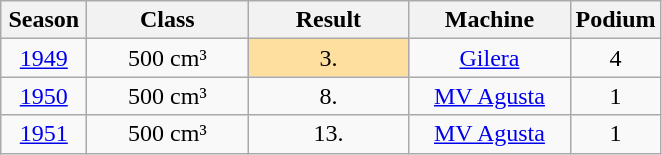<table class="wikitable" style="text-align:center">
<tr class="hintergrundfarbe5">
<th width="50px">Season</th>
<th width="100px">Class</th>
<th width="100px">Result</th>
<th width="100px">Machine</th>
<th width="50px">Podium</th>
</tr>
<tr>
<td><a href='#'>1949</a></td>
<td>500 cm³</td>
<td style="background:#ffdf9f;">3.</td>
<td><a href='#'>Gilera</a></td>
<td>4</td>
</tr>
<tr>
<td><a href='#'>1950</a></td>
<td>500 cm³</td>
<td>8.</td>
<td><a href='#'>MV Agusta</a></td>
<td>1</td>
</tr>
<tr>
<td><a href='#'>1951</a></td>
<td>500 cm³</td>
<td>13.</td>
<td><a href='#'>MV Agusta</a></td>
<td>1</td>
</tr>
</table>
